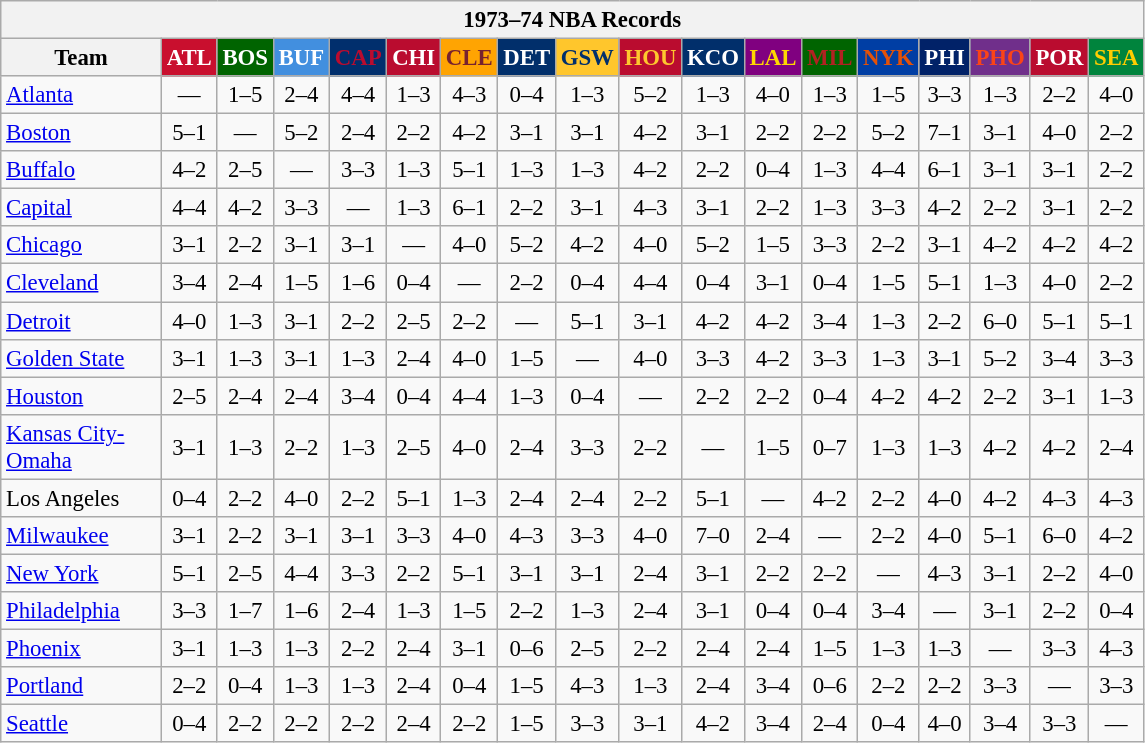<table class="wikitable" style="font-size:95%; text-align:center;">
<tr>
<th colspan=18>1973–74 NBA Records</th>
</tr>
<tr>
<th width=100>Team</th>
<th style="background:#C90F2E;color:#FFFFFF;width=35">ATL</th>
<th style="background:#006400;color:#FFFFFF;width=35">BOS</th>
<th style="background:#428FDF;color:#FFFFFF;width=35">BUF</th>
<th style="background:#012F6D;color:#BA0C2F;width=35">CAP</th>
<th style="background:#BA0C2F;color:#FFFFFF;width=35">CHI</th>
<th style="background:#FFA402;color:#77222F;width=35">CLE</th>
<th style="background:#012F6B;color:#FFFFFF;width=35">DET</th>
<th style="background:#FFC62C;color:#012F6B;width=35">GSW</th>
<th style="background:#BA0C2F;color:#FEC72E;width=35">HOU</th>
<th style="background:#012F6B;color:#FFFFFF;width=35">KCO</th>
<th style="background:#800080;color:#FFD700;width=35">LAL</th>
<th style="background:#006400;color:#B22222;width=35">MIL</th>
<th style="background:#003EA4;color:#E35208;width=35">NYK</th>
<th style="background:#012268;color:#FFFFFF;width=35">PHI</th>
<th style="background:#702F8B;color:#FA4417;width=35">PHO</th>
<th style="background:#BA0C2F;color:#FFFFFF;width=35">POR</th>
<th style="background:#00843D;color:#FFCD01;width=35">SEA</th>
</tr>
<tr>
<td style="text-align:left;"><a href='#'>Atlanta</a></td>
<td>—</td>
<td>1–5</td>
<td>2–4</td>
<td>4–4</td>
<td>1–3</td>
<td>4–3</td>
<td>0–4</td>
<td>1–3</td>
<td>5–2</td>
<td>1–3</td>
<td>4–0</td>
<td>1–3</td>
<td>1–5</td>
<td>3–3</td>
<td>1–3</td>
<td>2–2</td>
<td>4–0</td>
</tr>
<tr>
<td style="text-align:left;"><a href='#'>Boston</a></td>
<td>5–1</td>
<td>—</td>
<td>5–2</td>
<td>2–4</td>
<td>2–2</td>
<td>4–2</td>
<td>3–1</td>
<td>3–1</td>
<td>4–2</td>
<td>3–1</td>
<td>2–2</td>
<td>2–2</td>
<td>5–2</td>
<td>7–1</td>
<td>3–1</td>
<td>4–0</td>
<td>2–2</td>
</tr>
<tr>
<td style="text-align:left;"><a href='#'>Buffalo</a></td>
<td>4–2</td>
<td>2–5</td>
<td>—</td>
<td>3–3</td>
<td>1–3</td>
<td>5–1</td>
<td>1–3</td>
<td>1–3</td>
<td>4–2</td>
<td>2–2</td>
<td>0–4</td>
<td>1–3</td>
<td>4–4</td>
<td>6–1</td>
<td>3–1</td>
<td>3–1</td>
<td>2–2</td>
</tr>
<tr>
<td style="text-align:left;"><a href='#'>Capital</a></td>
<td>4–4</td>
<td>4–2</td>
<td>3–3</td>
<td>—</td>
<td>1–3</td>
<td>6–1</td>
<td>2–2</td>
<td>3–1</td>
<td>4–3</td>
<td>3–1</td>
<td>2–2</td>
<td>1–3</td>
<td>3–3</td>
<td>4–2</td>
<td>2–2</td>
<td>3–1</td>
<td>2–2</td>
</tr>
<tr>
<td style="text-align:left;"><a href='#'>Chicago</a></td>
<td>3–1</td>
<td>2–2</td>
<td>3–1</td>
<td>3–1</td>
<td>—</td>
<td>4–0</td>
<td>5–2</td>
<td>4–2</td>
<td>4–0</td>
<td>5–2</td>
<td>1–5</td>
<td>3–3</td>
<td>2–2</td>
<td>3–1</td>
<td>4–2</td>
<td>4–2</td>
<td>4–2</td>
</tr>
<tr>
<td style="text-align:left;"><a href='#'>Cleveland</a></td>
<td>3–4</td>
<td>2–4</td>
<td>1–5</td>
<td>1–6</td>
<td>0–4</td>
<td>—</td>
<td>2–2</td>
<td>0–4</td>
<td>4–4</td>
<td>0–4</td>
<td>3–1</td>
<td>0–4</td>
<td>1–5</td>
<td>5–1</td>
<td>1–3</td>
<td>4–0</td>
<td>2–2</td>
</tr>
<tr>
<td style="text-align:left;"><a href='#'>Detroit</a></td>
<td>4–0</td>
<td>1–3</td>
<td>3–1</td>
<td>2–2</td>
<td>2–5</td>
<td>2–2</td>
<td>—</td>
<td>5–1</td>
<td>3–1</td>
<td>4–2</td>
<td>4–2</td>
<td>3–4</td>
<td>1–3</td>
<td>2–2</td>
<td>6–0</td>
<td>5–1</td>
<td>5–1</td>
</tr>
<tr>
<td style="text-align:left;"><a href='#'>Golden State</a></td>
<td>3–1</td>
<td>1–3</td>
<td>3–1</td>
<td>1–3</td>
<td>2–4</td>
<td>4–0</td>
<td>1–5</td>
<td>—</td>
<td>4–0</td>
<td>3–3</td>
<td>4–2</td>
<td>3–3</td>
<td>1–3</td>
<td>3–1</td>
<td>5–2</td>
<td>3–4</td>
<td>3–3</td>
</tr>
<tr>
<td style="text-align:left;"><a href='#'>Houston</a></td>
<td>2–5</td>
<td>2–4</td>
<td>2–4</td>
<td>3–4</td>
<td>0–4</td>
<td>4–4</td>
<td>1–3</td>
<td>0–4</td>
<td>—</td>
<td>2–2</td>
<td>2–2</td>
<td>0–4</td>
<td>4–2</td>
<td>4–2</td>
<td>2–2</td>
<td>3–1</td>
<td>1–3</td>
</tr>
<tr>
<td style="text-align:left;"><a href='#'>Kansas City-Omaha</a></td>
<td>3–1</td>
<td>1–3</td>
<td>2–2</td>
<td>1–3</td>
<td>2–5</td>
<td>4–0</td>
<td>2–4</td>
<td>3–3</td>
<td>2–2</td>
<td>—</td>
<td>1–5</td>
<td>0–7</td>
<td>1–3</td>
<td>1–3</td>
<td>4–2</td>
<td>4–2</td>
<td>2–4</td>
</tr>
<tr>
<td style="text-align:left;">Los Angeles</td>
<td>0–4</td>
<td>2–2</td>
<td>4–0</td>
<td>2–2</td>
<td>5–1</td>
<td>1–3</td>
<td>2–4</td>
<td>2–4</td>
<td>2–2</td>
<td>5–1</td>
<td>—</td>
<td>4–2</td>
<td>2–2</td>
<td>4–0</td>
<td>4–2</td>
<td>4–3</td>
<td>4–3</td>
</tr>
<tr>
<td style="text-align:left;"><a href='#'>Milwaukee</a></td>
<td>3–1</td>
<td>2–2</td>
<td>3–1</td>
<td>3–1</td>
<td>3–3</td>
<td>4–0</td>
<td>4–3</td>
<td>3–3</td>
<td>4–0</td>
<td>7–0</td>
<td>2–4</td>
<td>—</td>
<td>2–2</td>
<td>4–0</td>
<td>5–1</td>
<td>6–0</td>
<td>4–2</td>
</tr>
<tr>
<td style="text-align:left;"><a href='#'>New York</a></td>
<td>5–1</td>
<td>2–5</td>
<td>4–4</td>
<td>3–3</td>
<td>2–2</td>
<td>5–1</td>
<td>3–1</td>
<td>3–1</td>
<td>2–4</td>
<td>3–1</td>
<td>2–2</td>
<td>2–2</td>
<td>—</td>
<td>4–3</td>
<td>3–1</td>
<td>2–2</td>
<td>4–0</td>
</tr>
<tr>
<td style="text-align:left;"><a href='#'>Philadelphia</a></td>
<td>3–3</td>
<td>1–7</td>
<td>1–6</td>
<td>2–4</td>
<td>1–3</td>
<td>1–5</td>
<td>2–2</td>
<td>1–3</td>
<td>2–4</td>
<td>3–1</td>
<td>0–4</td>
<td>0–4</td>
<td>3–4</td>
<td>—</td>
<td>3–1</td>
<td>2–2</td>
<td>0–4</td>
</tr>
<tr>
<td style="text-align:left;"><a href='#'>Phoenix</a></td>
<td>3–1</td>
<td>1–3</td>
<td>1–3</td>
<td>2–2</td>
<td>2–4</td>
<td>3–1</td>
<td>0–6</td>
<td>2–5</td>
<td>2–2</td>
<td>2–4</td>
<td>2–4</td>
<td>1–5</td>
<td>1–3</td>
<td>1–3</td>
<td>—</td>
<td>3–3</td>
<td>4–3</td>
</tr>
<tr>
<td style="text-align:left;"><a href='#'>Portland</a></td>
<td>2–2</td>
<td>0–4</td>
<td>1–3</td>
<td>1–3</td>
<td>2–4</td>
<td>0–4</td>
<td>1–5</td>
<td>4–3</td>
<td>1–3</td>
<td>2–4</td>
<td>3–4</td>
<td>0–6</td>
<td>2–2</td>
<td>2–2</td>
<td>3–3</td>
<td>—</td>
<td>3–3</td>
</tr>
<tr>
<td style="text-align:left;"><a href='#'>Seattle</a></td>
<td>0–4</td>
<td>2–2</td>
<td>2–2</td>
<td>2–2</td>
<td>2–4</td>
<td>2–2</td>
<td>1–5</td>
<td>3–3</td>
<td>3–1</td>
<td>4–2</td>
<td>3–4</td>
<td>2–4</td>
<td>0–4</td>
<td>4–0</td>
<td>3–4</td>
<td>3–3</td>
<td>—</td>
</tr>
</table>
